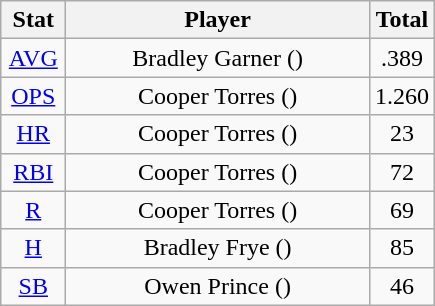<table class="wikitable" style="text-align:center;">
<tr>
<th style="width:15%;">Stat</th>
<th>Player</th>
<th style="width:15%;">Total</th>
</tr>
<tr>
<td><a href='#'>AVG</a></td>
<td>Bradley Garner ()</td>
<td>.389</td>
</tr>
<tr>
<td><a href='#'>OPS</a></td>
<td>Cooper Torres ()</td>
<td>1.260</td>
</tr>
<tr>
<td><a href='#'>HR</a></td>
<td>Cooper Torres ()</td>
<td>23</td>
</tr>
<tr>
<td><a href='#'>RBI</a></td>
<td>Cooper Torres ()</td>
<td>72</td>
</tr>
<tr>
<td><a href='#'>R</a></td>
<td>Cooper Torres ()</td>
<td>69</td>
</tr>
<tr>
<td><a href='#'>H</a></td>
<td>Bradley Frye ()</td>
<td>85</td>
</tr>
<tr>
<td><a href='#'>SB</a></td>
<td>Owen Prince ()</td>
<td>46</td>
</tr>
</table>
